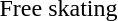<table>
<tr>
<td>Free skating<br></td>
<td></td>
<td></td>
<td></td>
</tr>
</table>
